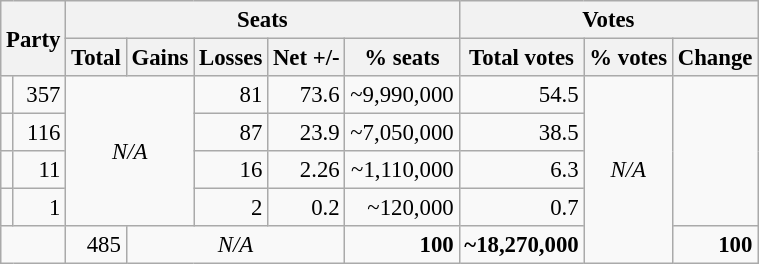<table class="wikitable sortable" style="text-align:right; font-size:95%;">
<tr>
<th colspan="2" rowspan="2">Party</th>
<th colspan="5">Seats</th>
<th colspan="3">Votes</th>
</tr>
<tr>
<th>Total</th>
<th>Gains</th>
<th>Losses</th>
<th>Net +/-</th>
<th>% seats</th>
<th>Total votes</th>
<th>% votes</th>
<th>Change</th>
</tr>
<tr>
<td></td>
<td align="right">357</td>
<td colspan="2" rowspan="4" style="text-align:center"><em>N/A</em></td>
<td align="right">81</td>
<td align="right">73.6</td>
<td align="right">~9,990,000</td>
<td align="right">54.5</td>
<td rowspan="5" style="text-align:center"><em>N/A</em></td>
</tr>
<tr>
<td></td>
<td align="right">116</td>
<td align="right">87</td>
<td align="right">23.9</td>
<td align="right">~7,050,000</td>
<td align="right">38.5</td>
</tr>
<tr>
<td></td>
<td align="right">11</td>
<td align="right">16</td>
<td align="right">2.26</td>
<td align="right">~1,110,000</td>
<td align="right">6.3</td>
</tr>
<tr>
<td></td>
<td align="right">1</td>
<td align="right">2</td>
<td align="right">0.2</td>
<td align="right">~120,000</td>
<td align="right">0.7</td>
</tr>
<tr>
<td colspan="2" style="text-align:right"></td>
<td align="right">485</td>
<td colspan="3" style="text-align:center"><em>N/A</em></td>
<td align="right"><strong>100</strong></td>
<td align="right"><strong>~18,270,000</strong></td>
<td align="right"><strong>100</strong></td>
</tr>
</table>
